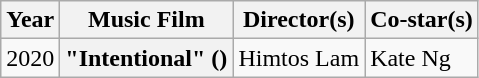<table class="wikitable plainrowheaders">
<tr>
<th scope="col">Year</th>
<th scope="col">Music Film</th>
<th scope="col">Director(s)</th>
<th scope="col">Co-star(s)</th>
</tr>
<tr>
<td>2020</td>
<th scope="row">"Intentional" ()</th>
<td>Himtos Lam</td>
<td>Kate Ng</td>
</tr>
</table>
